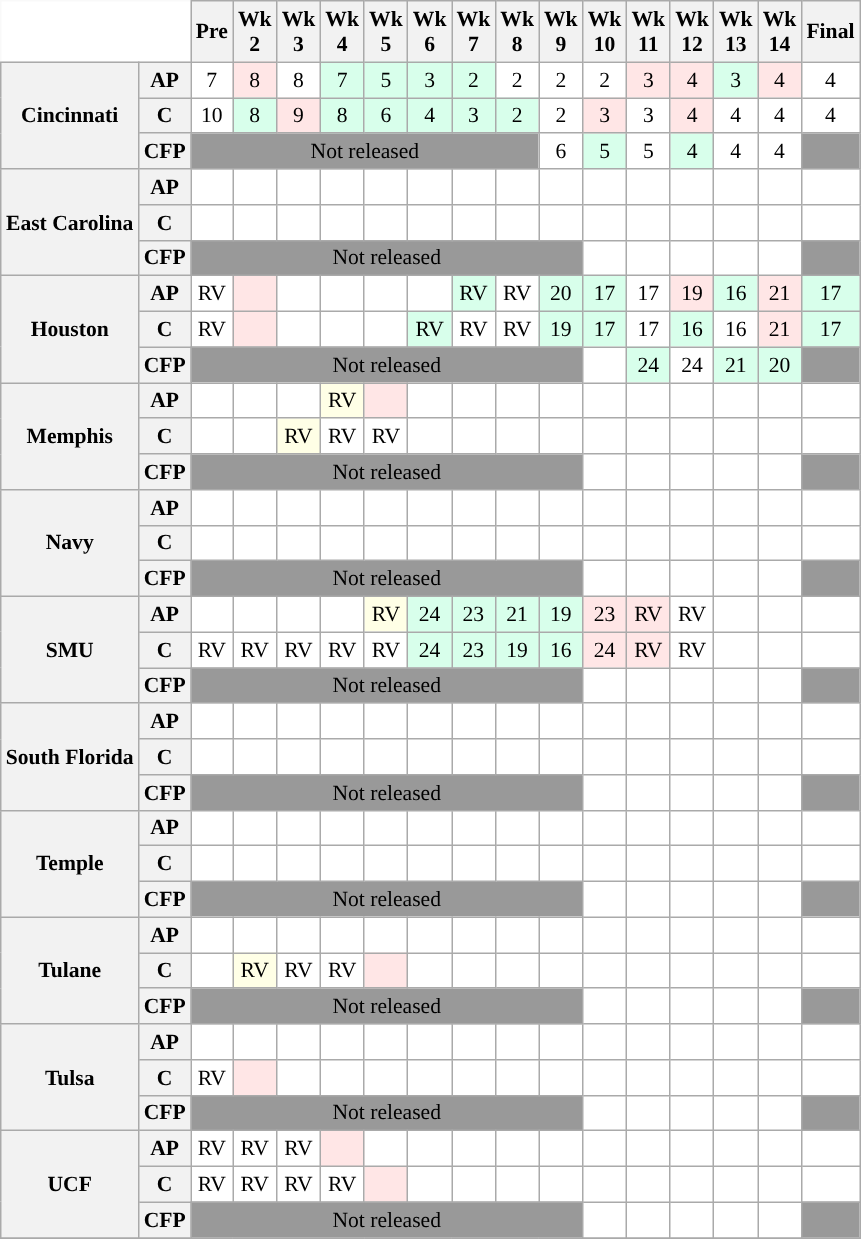<table class="wikitable" style="white-space:nowrap;font-size:90%;">
<tr>
<th colspan=2 style="background:white; border-top-style:hidden; border-left-style:hidden;"> </th>
<th>Pre</th>
<th>Wk<br>2</th>
<th>Wk<br>3</th>
<th>Wk<br>4</th>
<th>Wk<br>5</th>
<th>Wk<br>6</th>
<th>Wk<br>7</th>
<th>Wk<br>8</th>
<th>Wk<br>9</th>
<th>Wk<br>10</th>
<th>Wk<br>11</th>
<th>Wk<br>12</th>
<th>Wk<br>13</th>
<th>Wk<br>14</th>
<th>Final</th>
</tr>
<tr style="text-align:center;">
<th rowspan=3 style=><strong>Cincinnati</strong></th>
<th>AP</th>
<td style="background:#FFF;">7</td>
<td style="background:#ffe6e6;">8</td>
<td style="background:#FFF;">8</td>
<td style="background:#d8ffeb;">7</td>
<td style="background:#d8ffeb;">5</td>
<td style="background:#d8ffeb;">3</td>
<td style="background:#d8ffeb;">2</td>
<td style="background:#FFF;">2</td>
<td style="background:#FFF;">2</td>
<td style="background:#FFF;">2</td>
<td style="background:#ffe6e6;">3</td>
<td style="background:#ffe6e6;">4</td>
<td style="background:#d8ffeb;">3</td>
<td style="background:#ffe6e6;">4</td>
<td style="background:#FFF;">4</td>
</tr>
<tr style="text-align:center;">
<th>C</th>
<td style="background:#FFF;">10</td>
<td style="background:#d8ffeb;">8</td>
<td style="background:#ffe6e6;">9</td>
<td style="background:#d8ffeb;">8</td>
<td style="background:#d8ffeb;">6</td>
<td style="background:#d8ffeb;">4</td>
<td style="background:#d8ffeb;">3</td>
<td style="background:#d8ffeb;">2</td>
<td style="background:#FFF;">2</td>
<td style="background:#ffe6e6;">3</td>
<td style="background:#FFF;">3</td>
<td style="background:#ffe6e6;">4</td>
<td style="background:#FFF;">4</td>
<td style="background:#FFF;">4</td>
<td style="background:#FFF;">4</td>
</tr>
<tr style="text-align:center;">
<th>CFP</th>
<td colspan=8 style="background:#999;" align=center>Not released</td>
<td style="background:#FFF;">6</td>
<td style="background:#d8ffeb;">5</td>
<td style="background:#FFF;">5</td>
<td style="background:#d8ffeb;">4</td>
<td style="background:#FFF;">4</td>
<td style="background:#FFF;">4</td>
<td style="background:#999;"></td>
</tr>
<tr style="text-align:center;">
<th rowspan=3 style=><strong>East Carolina</strong></th>
<th>AP</th>
<td style="background:#FFF;"></td>
<td style="background:#FFF;"></td>
<td style="background:#FFF;"></td>
<td style="background:#FFF;"></td>
<td style="background:#FFF;"></td>
<td style="background:#FFF;"></td>
<td style="background:#FFF;"></td>
<td style="background:#FFF;"></td>
<td style="background:#FFF;"></td>
<td style="background:#FFF;"></td>
<td style="background:#FFF;"></td>
<td style="background:#FFF;"></td>
<td style="background:#FFF;"></td>
<td style="background:#FFF;"></td>
<td style="background:#FFF;"></td>
</tr>
<tr style="text-align:center;">
<th>C</th>
<td style="background:#FFF;"></td>
<td style="background:#FFF;"></td>
<td style="background:#FFF;"></td>
<td style="background:#FFF;"></td>
<td style="background:#FFF;"></td>
<td style="background:#FFF;"></td>
<td style="background:#FFF;"></td>
<td style="background:#FFF;"></td>
<td style="background:#FFF;"></td>
<td style="background:#FFF;"></td>
<td style="background:#FFF;"></td>
<td style="background:#FFF;"></td>
<td style="background:#FFF;"></td>
<td style="background:#FFF;"></td>
<td style="background:#FFF;"></td>
</tr>
<tr style="text-align:center;">
<th>CFP</th>
<td colspan=9 style="background:#999;" align=center>Not released</td>
<td style="background:#FFF;"></td>
<td style="background:#FFF;"></td>
<td style="background:#FFF;"></td>
<td style="background:#FFF;"></td>
<td style="background:#FFF;"></td>
<td style="background:#999;"></td>
</tr>
<tr style="text-align:center;">
<th rowspan=3 style=><strong>Houston</strong></th>
<th>AP</th>
<td style="background:#FFF;">RV</td>
<td style="background:#FFE6E6;"></td>
<td style="background:#FFF;"></td>
<td style="background:#FFF;"></td>
<td style="background:#FFF;"></td>
<td style="background:#FFF;"></td>
<td style="background:#D8FFEB;">RV</td>
<td style="background:#FFF;">RV</td>
<td style="background:#D8FFEB;">20</td>
<td style="background:#D8FFEB;">17</td>
<td style="background:#FFF;">17</td>
<td style="background:#FFE6E6;">19</td>
<td style="background:#D8FFEB;">16</td>
<td style="background:#FFE6E6;">21</td>
<td style="background:#D8FFEB;">17</td>
</tr>
<tr style="text-align:center;">
<th>C</th>
<td style="background:#FFF;">RV</td>
<td style="background:#FFE6E6;"></td>
<td style="background:#FFF;"></td>
<td style="background:#FFF;"></td>
<td style="background:#FFF;"></td>
<td style="background:#D8FFEB;">RV</td>
<td style="background:#FFF;">RV</td>
<td style="background:#FFF;">RV</td>
<td style="background:#D8FFEB;">19</td>
<td style="background:#D8FFEB;">17</td>
<td style="background:#FFF;">17</td>
<td style="background:#D8FFEB;">16</td>
<td style="background:#FFF;">16</td>
<td style="background:#FFE6E6;">21</td>
<td style="background:#D8FFEB;">17</td>
</tr>
<tr style="text-align:center;">
<th>CFP</th>
<td colspan=9 style="background:#999;" align=center>Not released</td>
<td style="background:#FFF;"></td>
<td style="background:#D8FFEB;">24</td>
<td style="background:#FFF;">24</td>
<td style="background:#D8FFEB;">21</td>
<td style="background:#D8FFEB;">20</td>
<td style="background:#999;"></td>
</tr>
<tr style="text-align:center;">
<th rowspan=3 style=><strong>Memphis</strong></th>
<th>AP</th>
<td style="background:#FFF;"></td>
<td style="background:#FFF;"></td>
<td style="background:#FFF;"></td>
<td style="background:#FFFFE6;">RV</td>
<td style="background:#FFE6E6;"></td>
<td style="background:#FFF;"></td>
<td style="background:#FFF;"></td>
<td style="background:#FFF;"></td>
<td style="background:#FFF;"></td>
<td style="background:#FFF;"></td>
<td style="background:#FFF;"></td>
<td style="background:#FFF;"></td>
<td style="background:#FFF;"></td>
<td style="background:#FFF;"></td>
<td style="background:#FFF;"></td>
</tr>
<tr style="text-align:center;">
<th>C</th>
<td style="background:#FFF;"></td>
<td style="background:#FFF;"></td>
<td style="background:#FFFFE6;">RV</td>
<td style="background:#FFF;">RV</td>
<td style="background:#FFF;">RV</td>
<td style="background:#FFF;"></td>
<td style="background:#FFF;"></td>
<td style="background:#FFF;"></td>
<td style="background:#FFF;"></td>
<td style="background:#FFF;"></td>
<td style="background:#FFF;"></td>
<td style="background:#FFF;"></td>
<td style="background:#FFF;"></td>
<td style="background:#FFF;"></td>
<td style="background:#FFF;"></td>
</tr>
<tr style="text-align:center;">
<th>CFP</th>
<td colspan=9 style="background:#999;" align=center>Not released</td>
<td style="background:#FFF;"></td>
<td style="background:#FFF;"></td>
<td style="background:#FFF;"></td>
<td style="background:#FFF;"></td>
<td style="background:#FFF;"></td>
<td style="background:#999;"></td>
</tr>
<tr style="text-align:center;">
<th rowspan=3 style=><strong>Navy</strong></th>
<th>AP</th>
<td style="background:#FFF;"></td>
<td style="background:#FFF;"></td>
<td style="background:#FFF;"></td>
<td style="background:#FFF;"></td>
<td style="background:#FFF;"></td>
<td style="background:#FFF;"></td>
<td style="background:#FFF;"></td>
<td style="background:#FFF;"></td>
<td style="background:#FFF;"></td>
<td style="background:#FFF;"></td>
<td style="background:#FFF;"></td>
<td style="background:#FFF;"></td>
<td style="background:#FFF;"></td>
<td style="background:#FFF;"></td>
<td style="background:#FFF;"></td>
</tr>
<tr style="text-align:center;">
<th>C</th>
<td style="background:#FFF;"></td>
<td style="background:#FFF;"></td>
<td style="background:#FFF;"></td>
<td style="background:#FFF;"></td>
<td style="background:#FFF;"></td>
<td style="background:#FFF;"></td>
<td style="background:#FFF;"></td>
<td style="background:#FFF;"></td>
<td style="background:#FFF;"></td>
<td style="background:#FFF;"></td>
<td style="background:#FFF;"></td>
<td style="background:#FFF;"></td>
<td style="background:#FFF;"></td>
<td style="background:#FFF;"></td>
<td style="background:#FFF;"></td>
</tr>
<tr style="text-align:center;">
<th>CFP</th>
<td colspan=9 style="background:#999;" align=center>Not released</td>
<td style="background:#FFF;"></td>
<td style="background:#FFF;"></td>
<td style="background:#FFF;"></td>
<td style="background:#FFF;"></td>
<td style="background:#FFF;"></td>
<td style="background:#999;"></td>
</tr>
<tr style="text-align:center;">
<th rowspan=3 style=><strong>SMU</strong></th>
<th>AP</th>
<td style="background:#FFF;"></td>
<td style="background:#FFF;"></td>
<td style="background:#FFF;"></td>
<td style="background:#FFF;"></td>
<td style="background:#FFFFE6;">RV</td>
<td style="background:#d8ffeb;">24</td>
<td style="background:#d8ffeb;">23</td>
<td style="background:#d8ffeb;">21</td>
<td style="background:#d8ffeb;">19</td>
<td style="background:#FFE6E6;">23</td>
<td style="background:#FFE6E6;">RV</td>
<td style="background:#FFF;">RV</td>
<td style="background:#FFF;"></td>
<td style="background:#FFF;"></td>
<td style="background:#FFF;"></td>
</tr>
<tr style="text-align:center;">
<th>C</th>
<td style="background:#FFF;">RV</td>
<td style="background:#FFF;">RV</td>
<td style="background:#FFF;">RV</td>
<td style="background:#FFF;">RV</td>
<td style="background:#FFF;">RV</td>
<td style="background:#d8ffeb;">24</td>
<td style="background:#d8ffeb;">23</td>
<td style="background:#d8ffeb;">19</td>
<td style="background:#d8ffeb;">16</td>
<td style="background:#FFE6E6;">24</td>
<td style="background:#FFE6E6;">RV</td>
<td style="background:#FFF;">RV</td>
<td style="background:#FFF;"></td>
<td style="background:#FFF;"></td>
<td style="background:#FFF;"></td>
</tr>
<tr style="text-align:center;">
<th>CFP</th>
<td colspan=9 style="background:#999;" align=center>Not released</td>
<td style="background:#FFF;"></td>
<td style="background:#FFF;"></td>
<td style="background:#FFF;"></td>
<td style="background:#FFF;"></td>
<td style="background:#FFF;"></td>
<td style="background:#999;"></td>
</tr>
<tr style="text-align:center;">
<th rowspan=3 style=><strong>South Florida</strong></th>
<th>AP</th>
<td style="background:#FFF;"></td>
<td style="background:#FFF;"></td>
<td style="background:#FFF;"></td>
<td style="background:#FFF;"></td>
<td style="background:#FFF;"></td>
<td style="background:#FFF;"></td>
<td style="background:#FFF;"></td>
<td style="background:#FFF;"></td>
<td style="background:#FFF;"></td>
<td style="background:#FFF;"></td>
<td style="background:#FFF;"></td>
<td style="background:#FFF;"></td>
<td style="background:#FFF;"></td>
<td style="background:#FFF;"></td>
<td style="background:#FFF;"></td>
</tr>
<tr style="text-align:center;">
<th>C</th>
<td style="background:#FFF;"></td>
<td style="background:#FFF;"></td>
<td style="background:#FFF;"></td>
<td style="background:#FFF;"></td>
<td style="background:#FFF;"></td>
<td style="background:#FFF;"></td>
<td style="background:#FFF;"></td>
<td style="background:#FFF;"></td>
<td style="background:#FFF;"></td>
<td style="background:#FFF;"></td>
<td style="background:#FFF;"></td>
<td style="background:#FFF;"></td>
<td style="background:#FFF;"></td>
<td style="background:#FFF;"></td>
<td style="background:#FFF;"></td>
</tr>
<tr style="text-align:center;">
<th>CFP</th>
<td colspan=9 style="background:#999;" align=center>Not released</td>
<td style="background:#FFF;"></td>
<td style="background:#FFF;"></td>
<td style="background:#FFF;"></td>
<td style="background:#FFF;"></td>
<td style="background:#FFF;"></td>
<td style="background:#999;"></td>
</tr>
<tr style="text-align:center;">
<th rowspan=3 style=><strong>Temple</strong></th>
<th>AP</th>
<td style="background:#FFF;"></td>
<td style="background:#FFF;"></td>
<td style="background:#FFF;"></td>
<td style="background:#FFF;"></td>
<td style="background:#FFF;"></td>
<td style="background:#FFF;"></td>
<td style="background:#FFF;"></td>
<td style="background:#FFF;"></td>
<td style="background:#FFF;"></td>
<td style="background:#FFF;"></td>
<td style="background:#FFF;"></td>
<td style="background:#FFF;"></td>
<td style="background:#FFF;"></td>
<td style="background:#FFF;"></td>
<td style="background:#FFF;"></td>
</tr>
<tr style="text-align:center;">
<th>C</th>
<td style="background:#FFF;"></td>
<td style="background:#FFF;"></td>
<td style="background:#FFF;"></td>
<td style="background:#FFF;"></td>
<td style="background:#FFF;"></td>
<td style="background:#FFF;"></td>
<td style="background:#FFF;"></td>
<td style="background:#FFF;"></td>
<td style="background:#FFF;"></td>
<td style="background:#FFF;"></td>
<td style="background:#FFF;"></td>
<td style="background:#FFF;"></td>
<td style="background:#FFF;"></td>
<td style="background:#FFF;"></td>
<td style="background:#FFF;"></td>
</tr>
<tr style="text-align:center;">
<th>CFP</th>
<td colspan=9 style="background:#999;" align=center>Not released</td>
<td style="background:#FFF;"></td>
<td style="background:#FFF;"></td>
<td style="background:#FFF;"></td>
<td style="background:#FFF;"></td>
<td style="background:#FFF;"></td>
<td style="background:#999;"></td>
</tr>
<tr style="text-align:center;">
<th rowspan=3 style=><strong>Tulane</strong></th>
<th>AP</th>
<td style="background:#FFF;"></td>
<td style="background:#FFF;"></td>
<td style="background:#FFF;"></td>
<td style="background:#FFF;"></td>
<td style="background:#FFF;"></td>
<td style="background:#FFF;"></td>
<td style="background:#FFF;"></td>
<td style="background:#FFF;"></td>
<td style="background:#FFF;"></td>
<td style="background:#FFF;"></td>
<td style="background:#FFF;"></td>
<td style="background:#FFF;"></td>
<td style="background:#FFF;"></td>
<td style="background:#FFF;"></td>
<td style="background:#FFF;"></td>
</tr>
<tr style="text-align:center;">
<th>C</th>
<td style="background:#FFF;"></td>
<td style="background:#ffffe6;">RV</td>
<td style="background:#FFF;">RV</td>
<td style="background:#FFF;">RV</td>
<td style="background:#FFE6E6;"></td>
<td style="background:#FFF;"></td>
<td style="background:#FFF;"></td>
<td style="background:#FFF;"></td>
<td style="background:#FFF;"></td>
<td style="background:#FFF;"></td>
<td style="background:#FFF;"></td>
<td style="background:#FFF;"></td>
<td style="background:#FFF;"></td>
<td style="background:#FFF;"></td>
<td style="background:#FFF;"></td>
</tr>
<tr style="text-align:center;">
<th>CFP</th>
<td colspan=9 style="background:#999;" align=center>Not released</td>
<td style="background:#FFF;"></td>
<td style="background:#FFF;"></td>
<td style="background:#FFF;"></td>
<td style="background:#FFF;"></td>
<td style="background:#FFF;"></td>
<td style="background:#999;"></td>
</tr>
<tr style="text-align:center;">
<th rowspan=3 style=><strong>Tulsa</strong></th>
<th>AP</th>
<td style="background:#FFF;"></td>
<td style="background:#FFF;"></td>
<td style="background:#FFF;"></td>
<td style="background:#FFF;"></td>
<td style="background:#FFF;"></td>
<td style="background:#FFF;"></td>
<td style="background:#FFF;"></td>
<td style="background:#FFF;"></td>
<td style="background:#FFF;"></td>
<td style="background:#FFF;"></td>
<td style="background:#FFF;"></td>
<td style="background:#FFF;"></td>
<td style="background:#FFF;"></td>
<td style="background:#FFF;"></td>
<td style="background:#FFF;"></td>
</tr>
<tr style="text-align:center;">
<th>C</th>
<td style="background:#FFF;">RV</td>
<td style="background:#FFE6E6;"></td>
<td style="background:#FFF;"></td>
<td style="background:#FFF;"></td>
<td style="background:#FFF;"></td>
<td style="background:#FFF;"></td>
<td style="background:#FFF;"></td>
<td style="background:#FFF;"></td>
<td style="background:#FFF;"></td>
<td style="background:#FFF;"></td>
<td style="background:#FFF;"></td>
<td style="background:#FFF;"></td>
<td style="background:#FFF;"></td>
<td style="background:#FFF;"></td>
<td style="background:#FFF;"></td>
</tr>
<tr style="text-align:center;">
<th>CFP</th>
<td colspan=9 style="background:#999;" align=center>Not released</td>
<td style="background:#FFF;"></td>
<td style="background:#FFF;"></td>
<td style="background:#FFF;"></td>
<td style="background:#FFF;"></td>
<td style="background:#FFF;"></td>
<td style="background:#999;"></td>
</tr>
<tr style="text-align:center;">
<th rowspan=3 style=><strong>UCF</strong></th>
<th>AP</th>
<td style="background:#FFF;">RV</td>
<td style="background:#FFF;">RV</td>
<td style="background:#FFF;">RV</td>
<td style="background:#FFE6E6;"></td>
<td style="background:#FFF;"></td>
<td style="background:#FFF;"></td>
<td style="background:#FFF;"></td>
<td style="background:#FFF;"></td>
<td style="background:#FFF;"></td>
<td style="background:#FFF;"></td>
<td style="background:#FFF;"></td>
<td style="background:#FFF;"></td>
<td style="background:#FFF;"></td>
<td style="background:#FFF;"></td>
<td style="background:#FFF;"></td>
</tr>
<tr style="text-align:center;">
<th>C</th>
<td style="background:#FFF;">RV</td>
<td style="background:#FFF;">RV</td>
<td style="background:#FFF;">RV</td>
<td style="background:#FFF;">RV</td>
<td style="background:#FFE6E6;"></td>
<td style="background:#FFF;"></td>
<td style="background:#FFF;"></td>
<td style="background:#FFF;"></td>
<td style="background:#FFF;"></td>
<td style="background:#FFF;"></td>
<td style="background:#FFF;"></td>
<td style="background:#FFF;"></td>
<td style="background:#FFF;"></td>
<td style="background:#FFF;"></td>
<td style="background:#FFF;"></td>
</tr>
<tr style="text-align:center;">
<th>CFP</th>
<td colspan=9 style="background:#999;" align=center>Not released</td>
<td style="background:#FFF;"></td>
<td style="background:#FFF;"></td>
<td style="background:#FFF;"></td>
<td style="background:#FFF;"></td>
<td style="background:#FFF;"></td>
<td style="background:#999;"></td>
</tr>
<tr style="text-align:center;">
</tr>
</table>
